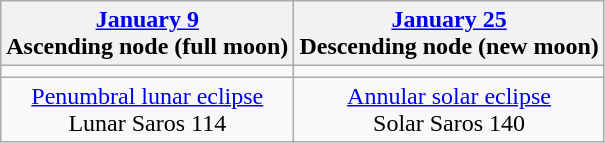<table class="wikitable">
<tr>
<th><a href='#'>January 9</a><br>Ascending node (full moon)</th>
<th><a href='#'>January 25</a><br>Descending node (new moon)<br></th>
</tr>
<tr>
<td></td>
<td></td>
</tr>
<tr align=center>
<td><a href='#'>Penumbral lunar eclipse</a><br>Lunar Saros 114</td>
<td><a href='#'>Annular solar eclipse</a><br>Solar Saros 140</td>
</tr>
</table>
